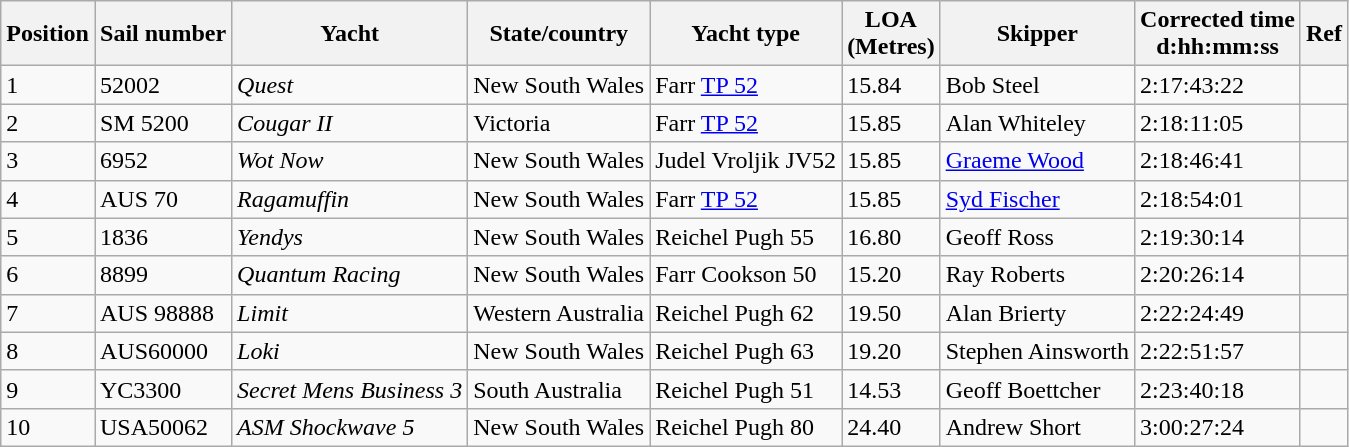<table class="wikitable">
<tr>
<th>Position</th>
<th>Sail number</th>
<th>Yacht</th>
<th>State/country</th>
<th>Yacht type</th>
<th>LOA <br>(Metres)</th>
<th>Skipper</th>
<th>Corrected time <br>d:hh:mm:ss</th>
<th>Ref</th>
</tr>
<tr>
<td>1</td>
<td>52002</td>
<td><em>Quest</em></td>
<td> New South Wales</td>
<td>Farr <a href='#'>TP 52</a></td>
<td>15.84</td>
<td>Bob Steel</td>
<td>2:17:43:22</td>
<td></td>
</tr>
<tr>
<td>2</td>
<td>SM 5200</td>
<td><em>Cougar II</em></td>
<td> Victoria</td>
<td>Farr <a href='#'>TP 52</a></td>
<td>15.85</td>
<td>Alan Whiteley</td>
<td>2:18:11:05</td>
<td></td>
</tr>
<tr>
<td>3</td>
<td>6952</td>
<td><em>Wot Now</em></td>
<td> New South Wales</td>
<td>Judel Vroljik JV52</td>
<td>15.85</td>
<td><a href='#'>Graeme Wood</a></td>
<td>2:18:46:41</td>
<td></td>
</tr>
<tr>
<td>4</td>
<td>AUS 70</td>
<td><em>Ragamuffin</em></td>
<td> New South Wales</td>
<td>Farr <a href='#'>TP 52</a></td>
<td>15.85</td>
<td><a href='#'>Syd Fischer</a></td>
<td>2:18:54:01</td>
<td></td>
</tr>
<tr>
<td>5</td>
<td>1836</td>
<td><em>Yendys</em></td>
<td> New South Wales</td>
<td>Reichel Pugh 55</td>
<td>16.80</td>
<td>Geoff Ross</td>
<td>2:19:30:14</td>
<td></td>
</tr>
<tr>
<td>6</td>
<td>8899</td>
<td><em>Quantum Racing</em></td>
<td> New South Wales</td>
<td>Farr Cookson 50</td>
<td>15.20</td>
<td>Ray Roberts</td>
<td>2:20:26:14</td>
<td></td>
</tr>
<tr>
<td>7</td>
<td>AUS 98888</td>
<td><em>Limit</em></td>
<td> Western Australia</td>
<td>Reichel Pugh 62</td>
<td>19.50</td>
<td>Alan Brierty</td>
<td>2:22:24:49</td>
<td></td>
</tr>
<tr>
<td>8</td>
<td>AUS60000</td>
<td><em>Loki</em></td>
<td> New South Wales</td>
<td>Reichel Pugh 63</td>
<td>19.20</td>
<td>Stephen Ainsworth</td>
<td>2:22:51:57</td>
<td></td>
</tr>
<tr>
<td>9</td>
<td>YC3300</td>
<td><em>Secret Mens Business 3</em></td>
<td> South Australia</td>
<td>Reichel Pugh 51</td>
<td>14.53</td>
<td>Geoff Boettcher</td>
<td>2:23:40:18</td>
<td></td>
</tr>
<tr>
<td>10</td>
<td>USA50062</td>
<td><em>ASM Shockwave 5</em></td>
<td> New South Wales</td>
<td>Reichel Pugh 80</td>
<td>24.40</td>
<td>Andrew Short</td>
<td>3:00:27:24</td>
<td></td>
</tr>
</table>
